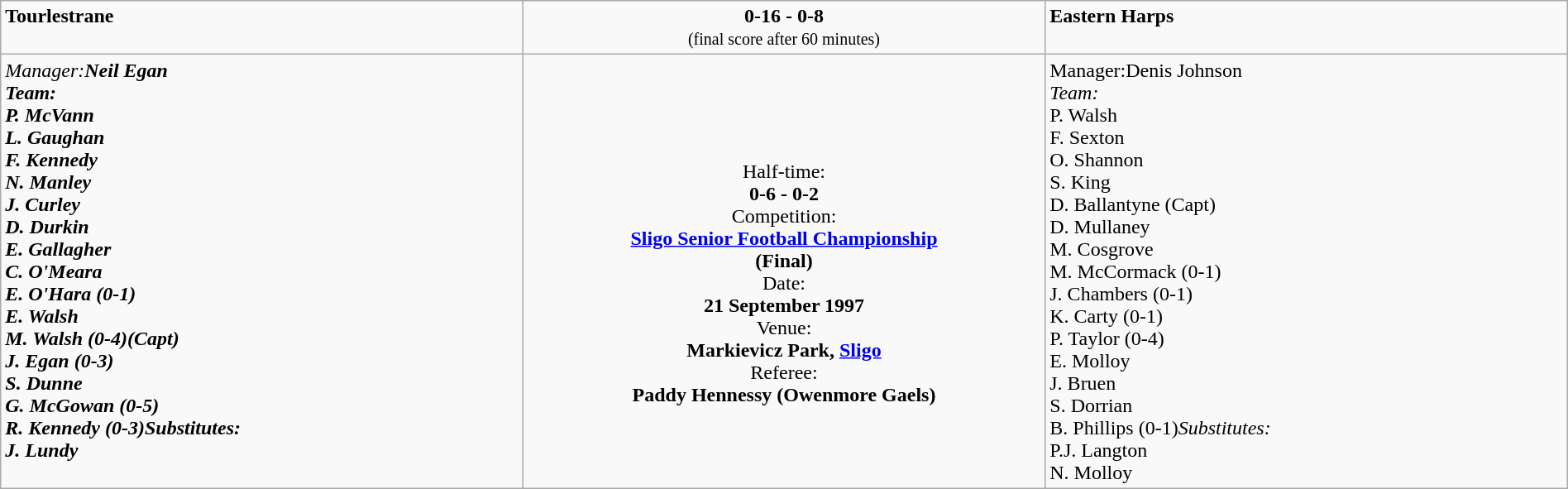<table border=0 class="wikitable" width=100%>
<tr>
<td width=33% valign=top><span><strong>Tourlestrane</strong></span><br><small></small></td>
<td width=33% valign=top align=center><span><strong>0-16 - 0-8</strong></span><br><small>(final score after 60 minutes)</small></td>
<td width=33% valign=top><span><strong>Eastern Harps</strong></span><br><small></small></td>
</tr>
<tr>
<td valign=top><em>Manager:<strong><em>Neil Egan<strong><br></em>Team:<em>
<br>P. McVann
<br>L. Gaughan
<br>F. Kennedy
<br>N. Manley
<br>J. Curley
<br>D. Durkin
<br>E. Gallagher
<br>C. O'Meara
<br>E. O'Hara (0-1)
<br>E. Walsh
<br>M. Walsh (0-4)(Capt)
<br>J. Egan (0-3)
<br>S. Dunne
<br>G. McGowan (0-5)
<br>R. Kennedy (0-3)</em>Substitutes:<em>
<br>J. Lundy</td>
<td valign=middle align=center><br></strong>Half-time:<strong><br>0-6 - 0-2<br></strong>Competition:<strong><br><a href='#'>Sligo Senior Football Championship</a><br>(Final)<br></strong>Date:<strong><br>21 September 1997<br></strong>Venue:<strong><br>Markievicz Park, <a href='#'>Sligo</a><br></strong>Referee:<strong><br>Paddy Hennessy (Owenmore Gaels)<br></td>
<td valign=top></em>Manager:</em></strong>Denis Johnson</strong><br><em>Team:</em>
<br>P. Walsh
<br>F. Sexton
<br>O. Shannon
<br>S. King
<br>D. Ballantyne (Capt)
<br>D. Mullaney
<br>M. Cosgrove
<br>M. McCormack (0-1)
<br>J. Chambers (0-1)
<br>K. Carty (0-1)
<br>P. Taylor (0-4)
<br>E. Molloy
<br>J. Bruen
<br>S. Dorrian
<br>B. Phillips (0-1)<em>Substitutes:</em>
<br>P.J. Langton
<br>N. Molloy</td>
</tr>
</table>
